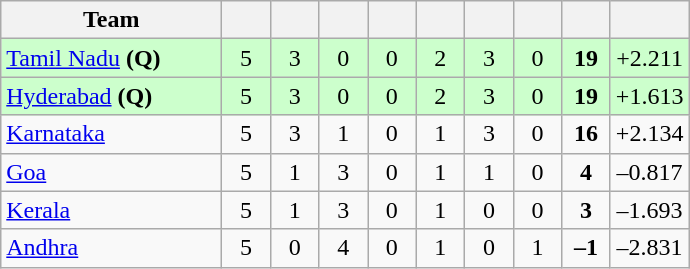<table class="wikitable" style="text-align:center">
<tr>
<th style="width:140px;">Team</th>
<th style="width:25px;"></th>
<th style="width:25px;"></th>
<th style="width:25px;"></th>
<th style="width:25px;"></th>
<th style="width:25px;"></th>
<th style="width:25px;"></th>
<th style="width:25px;"></th>
<th style="width:25px;"></th>
<th style="width:40px;"></th>
</tr>
<tr style="background:#cfc;">
<td style="text-align:left"><a href='#'>Tamil Nadu</a> <strong>(Q)</strong></td>
<td>5</td>
<td>3</td>
<td>0</td>
<td>0</td>
<td>2</td>
<td>3</td>
<td>0</td>
<td><strong>19</strong></td>
<td>+2.211</td>
</tr>
<tr style="background:#cfc;">
<td style="text-align:left"><a href='#'>Hyderabad</a> <strong>(Q)</strong></td>
<td>5</td>
<td>3</td>
<td>0</td>
<td>0</td>
<td>2</td>
<td>3</td>
<td>0</td>
<td><strong>19</strong></td>
<td>+1.613</td>
</tr>
<tr>
<td style="text-align:left"><a href='#'>Karnataka</a></td>
<td>5</td>
<td>3</td>
<td>1</td>
<td>0</td>
<td>1</td>
<td>3</td>
<td>0</td>
<td><strong>16</strong></td>
<td>+2.134</td>
</tr>
<tr>
<td style="text-align:left"><a href='#'>Goa</a></td>
<td>5</td>
<td>1</td>
<td>3</td>
<td>0</td>
<td>1</td>
<td>1</td>
<td>0</td>
<td><strong>4</strong></td>
<td>–0.817</td>
</tr>
<tr>
<td style="text-align:left"><a href='#'>Kerala</a></td>
<td>5</td>
<td>1</td>
<td>3</td>
<td>0</td>
<td>1</td>
<td>0</td>
<td>0</td>
<td><strong>3</strong></td>
<td>–1.693</td>
</tr>
<tr>
<td style="text-align:left"><a href='#'>Andhra</a></td>
<td>5</td>
<td>0</td>
<td>4</td>
<td>0</td>
<td>1</td>
<td>0</td>
<td>1</td>
<td><strong>–1</strong></td>
<td>–2.831</td>
</tr>
</table>
